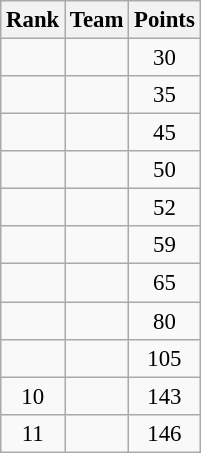<table class="wikitable sortable" style=" text-align:center; font-size:95%;">
<tr>
<th>Rank</th>
<th>Team</th>
<th>Points</th>
</tr>
<tr>
<td></td>
<td align="left"></td>
<td>30</td>
</tr>
<tr>
<td></td>
<td align="left"></td>
<td>35</td>
</tr>
<tr>
<td></td>
<td align="left"></td>
<td>45</td>
</tr>
<tr>
<td></td>
<td align="left"></td>
<td>50</td>
</tr>
<tr>
<td></td>
<td align="left"></td>
<td>52</td>
</tr>
<tr>
<td></td>
<td align="left"></td>
<td>59</td>
</tr>
<tr>
<td></td>
<td align="left"></td>
<td>65</td>
</tr>
<tr>
<td></td>
<td align="left"></td>
<td>80</td>
</tr>
<tr>
<td></td>
<td align="left"></td>
<td>105</td>
</tr>
<tr>
<td>10</td>
<td align="left"></td>
<td>143</td>
</tr>
<tr>
<td>11</td>
<td align="left"></td>
<td>146</td>
</tr>
</table>
